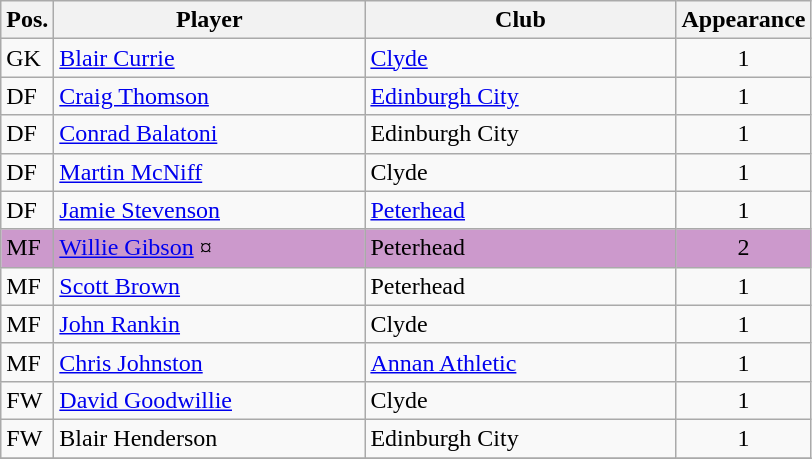<table class="wikitable">
<tr>
<th>Pos.</th>
<th>Player</th>
<th>Club</th>
<th>Appearance</th>
</tr>
<tr>
<td>GK</td>
<td style="width:200px;"><a href='#'>Blair Currie</a></td>
<td style="width:200px;"><a href='#'>Clyde</a></td>
<td align="center">1</td>
</tr>
<tr>
<td>DF</td>
<td><a href='#'>Craig Thomson</a></td>
<td><a href='#'>Edinburgh City</a></td>
<td align="center">1</td>
</tr>
<tr>
<td>DF</td>
<td><a href='#'>Conrad Balatoni</a></td>
<td>Edinburgh City</td>
<td align="center">1</td>
</tr>
<tr>
<td>DF</td>
<td><a href='#'>Martin McNiff</a></td>
<td>Clyde</td>
<td align="center">1</td>
</tr>
<tr>
<td>DF</td>
<td><a href='#'>Jamie Stevenson</a></td>
<td><a href='#'>Peterhead</a></td>
<td align="center">1</td>
</tr>
<tr style="background:#cc99cc;">
<td>MF</td>
<td><a href='#'>Willie Gibson</a> ¤</td>
<td>Peterhead</td>
<td align="center">2</td>
</tr>
<tr>
<td>MF</td>
<td><a href='#'>Scott Brown</a></td>
<td>Peterhead</td>
<td align="center">1</td>
</tr>
<tr>
<td>MF</td>
<td><a href='#'>John Rankin</a></td>
<td>Clyde</td>
<td align="center">1</td>
</tr>
<tr>
<td>MF</td>
<td><a href='#'>Chris Johnston</a></td>
<td><a href='#'>Annan Athletic</a></td>
<td align="center">1</td>
</tr>
<tr>
<td>FW</td>
<td><a href='#'>David Goodwillie</a></td>
<td>Clyde</td>
<td align="center">1</td>
</tr>
<tr>
<td>FW</td>
<td>Blair Henderson</td>
<td>Edinburgh City</td>
<td align="center">1</td>
</tr>
<tr>
</tr>
</table>
